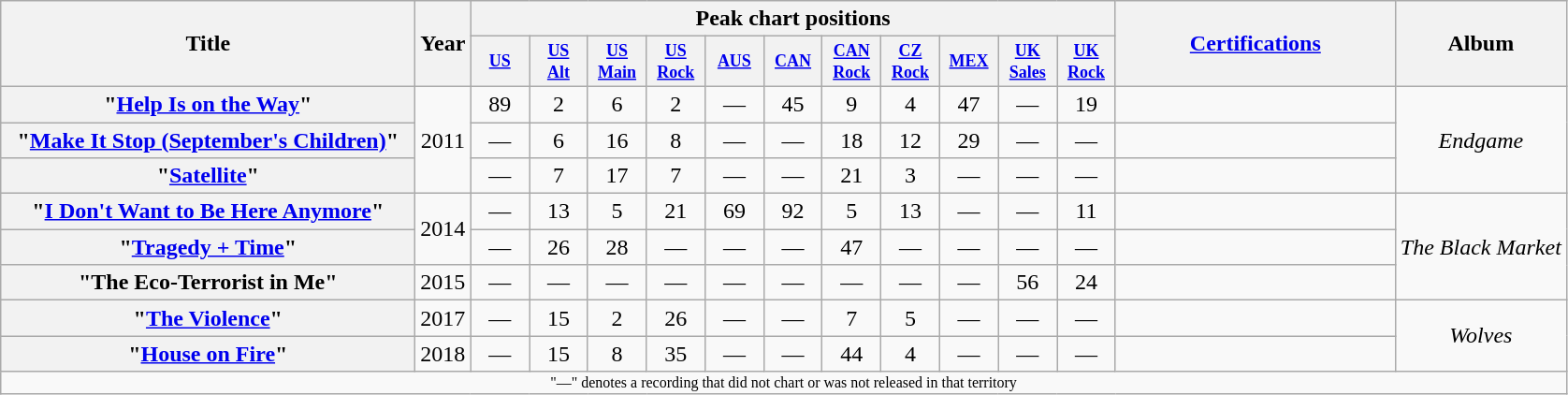<table class="wikitable plainrowheaders" style="text-align:center;">
<tr>
<th scope="col" rowspan="2" style="width:18em;">Title</th>
<th scope="col" rowspan="2">Year</th>
<th colspan="11" scope="col">Peak chart positions</th>
<th scope="col" rowspan="2" style="width:12em;"><a href='#'>Certifications</a></th>
<th scope="col" rowspan="2">Album</th>
</tr>
<tr>
<th style="width:3em;font-size:75%"><a href='#'>US</a><br></th>
<th style="width:3em;font-size:75%"><a href='#'>US<br>Alt</a><br></th>
<th style="width:3em;font-size:75%"><a href='#'>US<br>Main</a><br></th>
<th style="width:3em;font-size:75%"><a href='#'>US<br>Rock</a><br></th>
<th style="width:3em;font-size:75%"><a href='#'>AUS</a><br></th>
<th style="width:3em;font-size:75%"><a href='#'>CAN</a><br></th>
<th style="width:3em;font-size:75%"><a href='#'>CAN<br>Rock</a><br></th>
<th style="width:3em;font-size:75%"><a href='#'>CZ<br>Rock</a><br></th>
<th style="width:3em;font-size:75%"><a href='#'>MEX</a><br></th>
<th style="width:3em;font-size:75%"><a href='#'>UK<br>Sales</a><br></th>
<th style="width:3em;font-size:75%"><a href='#'>UK<br>Rock</a><br></th>
</tr>
<tr>
<th scope="row">"<a href='#'>Help Is on the Way</a>"</th>
<td rowspan="3">2011</td>
<td>89</td>
<td>2</td>
<td>6</td>
<td>2</td>
<td>—</td>
<td>45</td>
<td>9</td>
<td>4</td>
<td>47</td>
<td>—</td>
<td>19</td>
<td></td>
<td rowspan="3"><em>Endgame</em></td>
</tr>
<tr>
<th scope="row">"<a href='#'>Make It Stop (September's Children)</a>"</th>
<td>—</td>
<td>6</td>
<td>16</td>
<td>8</td>
<td>—</td>
<td>—</td>
<td>18</td>
<td>12</td>
<td>29</td>
<td>—</td>
<td>—</td>
<td></td>
</tr>
<tr>
<th scope="row">"<a href='#'>Satellite</a>"</th>
<td>—</td>
<td>7</td>
<td>17</td>
<td>7</td>
<td>—</td>
<td>—</td>
<td>21</td>
<td>3</td>
<td>—</td>
<td>—</td>
<td>—</td>
<td></td>
</tr>
<tr>
<th scope="row">"<a href='#'>I Don't Want to Be Here Anymore</a>"</th>
<td rowspan="2">2014</td>
<td>—</td>
<td>13</td>
<td>5</td>
<td>21</td>
<td>69</td>
<td>92</td>
<td>5</td>
<td>13</td>
<td>—</td>
<td>—</td>
<td>11</td>
<td></td>
<td rowspan="3"><em>The Black Market</em></td>
</tr>
<tr>
<th scope="row">"<a href='#'>Tragedy + Time</a>"</th>
<td>—</td>
<td>26</td>
<td>28</td>
<td>—</td>
<td>—</td>
<td>—</td>
<td>47</td>
<td>—</td>
<td>—</td>
<td>—</td>
<td>—</td>
<td></td>
</tr>
<tr>
<th scope="row">"The Eco-Terrorist in Me"</th>
<td>2015</td>
<td>—</td>
<td>—</td>
<td>—</td>
<td>—</td>
<td>—</td>
<td>—</td>
<td>—</td>
<td>—</td>
<td>—</td>
<td>56</td>
<td>24</td>
<td></td>
</tr>
<tr>
<th scope="row">"<a href='#'>The Violence</a>"</th>
<td>2017</td>
<td>—</td>
<td>15</td>
<td>2</td>
<td>26</td>
<td>—</td>
<td>—</td>
<td>7</td>
<td>5</td>
<td>—</td>
<td>—</td>
<td>—</td>
<td></td>
<td rowspan="2"><em>Wolves</em></td>
</tr>
<tr>
<th scope="row">"<a href='#'>House on Fire</a>"</th>
<td>2018</td>
<td>—</td>
<td>15</td>
<td>8</td>
<td>35</td>
<td>—</td>
<td>—</td>
<td>44</td>
<td>4</td>
<td>—</td>
<td>—</td>
<td>—</td>
<td></td>
</tr>
<tr>
<td colspan="15" style="text-align:center; font-size:8pt;">"—" denotes a recording that did not chart or was not released in that territory</td>
</tr>
</table>
